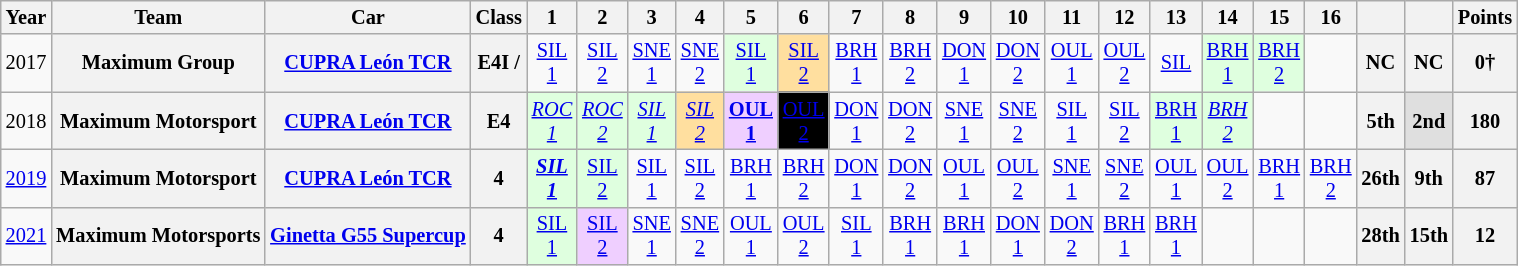<table class="wikitable" style="text-align:center; font-size:85%">
<tr>
<th>Year</th>
<th>Team</th>
<th>Car</th>
<th>Class</th>
<th>1</th>
<th>2</th>
<th>3</th>
<th>4</th>
<th>5</th>
<th>6</th>
<th>7</th>
<th>8</th>
<th>9</th>
<th>10</th>
<th>11</th>
<th>12</th>
<th>13</th>
<th>14</th>
<th>15</th>
<th>16</th>
<th></th>
<th></th>
<th>Points</th>
</tr>
<tr>
<td>2017</td>
<th nowrap>Maximum Group</th>
<th nowrap><a href='#'>CUPRA León TCR</a></th>
<th align=center><strong><span>E4I</span></strong> / <strong><span></span></strong></th>
<td style="background:#;"><a href='#'>SIL<br>1</a></td>
<td style="background:#;"><a href='#'>SIL<br>2</a></td>
<td style="background:#;"><a href='#'>SNE<br>1</a></td>
<td style="background:#;"><a href='#'>SNE<br>2</a></td>
<td style="background:#dfffdf;"><a href='#'>SIL<br>1</a><br></td>
<td style="background:#FFDF9F;"><a href='#'>SIL<br>2</a><br></td>
<td style="background:#;"><a href='#'>BRH<br>1</a></td>
<td style="background:#;"><a href='#'>BRH<br>2</a></td>
<td style="background:#;"><a href='#'>DON<br>1</a></td>
<td style="background:#;"><a href='#'>DON<br>2</a></td>
<td style="background:#;"><a href='#'>OUL<br>1</a></td>
<td style="background:#;"><a href='#'>OUL<br>2</a></td>
<td style="background:#;"><a href='#'>SIL</a></td>
<td style="background:#dfffdf;"><a href='#'>BRH<br>1</a><br></td>
<td style="background:#dfffdf;"><a href='#'>BRH<br>2</a><br></td>
<td></td>
<th>NC</th>
<th>NC</th>
<th><strong>0†</strong></th>
</tr>
<tr>
<td>2018</td>
<th nowrap>Maximum Motorsport</th>
<th nowrap><a href='#'>CUPRA León TCR</a></th>
<th align=center><strong><span>E4</span></strong></th>
<td style="background:#dfffdf;"><em><a href='#'>ROC<br>1</a></em><br></td>
<td style="background:#dfffdf;"><em><a href='#'>ROC<br>2</a></em><br></td>
<td style="background:#dfffdf;"><em><a href='#'>SIL<br>1</a></em><br></td>
<td style="background:#FFDF9F;"><em><a href='#'>SIL<br>2</a></em><br></td>
<td style="background:#EFCFFF;"><strong><a href='#'>OUL<br>1</a></strong><br></td>
<td style="background:black; color:white"><a href='#'><span>OUL<br>2</span></a><br></td>
<td style="background:#;"><a href='#'>DON<br>1</a></td>
<td style="background:#;"><a href='#'>DON<br>2</a></td>
<td style="background:#;"><a href='#'>SNE<br>1</a></td>
<td style="background:#;"><a href='#'>SNE<br>2</a></td>
<td style="background:#;"><a href='#'>SIL<br>1</a></td>
<td style="background:#;"><a href='#'>SIL<br>2</a></td>
<td style="background:#dfffdf;"><a href='#'>BRH<br>1</a><br></td>
<td style="background:#dfffdf;"><em><a href='#'>BRH<br>2</a></em><br></td>
<td></td>
<td></td>
<th>5th</th>
<th style="background:#dfdfdf;">2nd</th>
<th>180</th>
</tr>
<tr>
<td><a href='#'>2019</a></td>
<th nowrap>Maximum Motorsport</th>
<th nowrap><a href='#'>CUPRA León TCR</a></th>
<th align=center><strong><span>4</span></strong></th>
<td style="background:#dfffdf;"><strong><em><a href='#'>SIL<br>1</a></em></strong><br></td>
<td style="background:#dfffdf;"><a href='#'>SIL<br>2</a><br></td>
<td style="background:#;"><a href='#'>SIL<br>1</a></td>
<td style="background:#;"><a href='#'>SIL<br>2</a></td>
<td style="background:#;"><a href='#'>BRH<br>1</a></td>
<td style="background:#;"><a href='#'>BRH<br>2</a></td>
<td style="background:#;"><a href='#'>DON<br>1</a></td>
<td style="background:#;"><a href='#'>DON<br>2</a></td>
<td style="background:#;"><a href='#'>OUL<br>1</a></td>
<td style="background:#;"><a href='#'>OUL<br>2</a></td>
<td style="background:#;"><a href='#'>SNE<br>1</a></td>
<td style="background:#;"><a href='#'>SNE<br>2</a></td>
<td style="background:#;"><a href='#'>OUL<br>1</a></td>
<td style="background:#;"><a href='#'>OUL<br>2</a></td>
<td style="background:#;"><a href='#'>BRH<br>1</a></td>
<td style="background:#;"><a href='#'>BRH<br>2</a></td>
<th>26th</th>
<th>9th</th>
<th>87</th>
</tr>
<tr>
<td><a href='#'>2021</a></td>
<th nowrap>Maximum Motorsports</th>
<th nowrap><a href='#'>Ginetta G55 Supercup</a></th>
<th align=center><strong><span>4</span></strong></th>
<td style="background:#dfffdf;"><a href='#'>SIL<br>1</a><br></td>
<td style="background:#efcfff;"><a href='#'>SIL<br>2</a><br></td>
<td style="background:#;"><a href='#'>SNE<br>1</a></td>
<td style="background:#;"><a href='#'>SNE<br>2</a></td>
<td style="background:#;"><a href='#'>OUL<br>1</a></td>
<td style="background:#;"><a href='#'>OUL<br>2</a></td>
<td style="background:#;"><a href='#'>SIL<br>1</a></td>
<td style="background:#;"><a href='#'>BRH<br>1</a></td>
<td style="background:#;"><a href='#'>BRH<br>1</a></td>
<td style="background:#;"><a href='#'>DON<br>1</a></td>
<td style="background:#;"><a href='#'>DON<br>2</a></td>
<td style="background:#;"><a href='#'>BRH<br>1</a></td>
<td style="background:#;"><a href='#'>BRH<br>1</a></td>
<td></td>
<td></td>
<td></td>
<th>28th</th>
<th>15th</th>
<th>12</th>
</tr>
</table>
